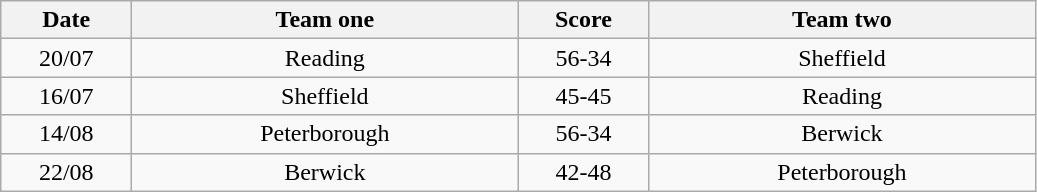<table class="wikitable" style="text-align: center">
<tr>
<th width=80>Date</th>
<th width=250>Team one</th>
<th width=80>Score</th>
<th width=250>Team two</th>
</tr>
<tr>
<td>20/07</td>
<td>Reading</td>
<td>56-34</td>
<td>Sheffield</td>
</tr>
<tr>
<td>16/07</td>
<td>Sheffield</td>
<td>45-45</td>
<td>Reading</td>
</tr>
<tr>
<td>14/08</td>
<td>Peterborough</td>
<td>56-34</td>
<td>Berwick</td>
</tr>
<tr>
<td>22/08</td>
<td>Berwick</td>
<td>42-48</td>
<td>Peterborough</td>
</tr>
</table>
